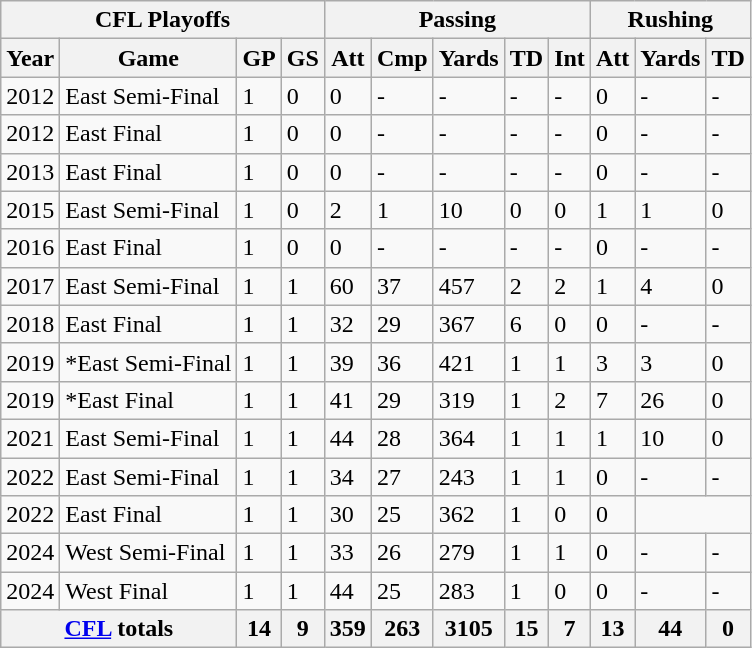<table class="wikitable">
<tr>
<th colspan="4">CFL Playoffs</th>
<th colspan="5">Passing</th>
<th colspan="3">Rushing</th>
</tr>
<tr>
<th>Year</th>
<th>Game</th>
<th>GP</th>
<th>GS</th>
<th>Att</th>
<th>Cmp</th>
<th>Yards</th>
<th>TD</th>
<th>Int</th>
<th>Att</th>
<th>Yards</th>
<th>TD</th>
</tr>
<tr>
<td>2012</td>
<td>East Semi-Final</td>
<td>1</td>
<td>0</td>
<td>0</td>
<td>-</td>
<td>-</td>
<td>-</td>
<td>-</td>
<td>0</td>
<td>-</td>
<td>-</td>
</tr>
<tr>
<td>2012</td>
<td>East Final</td>
<td>1</td>
<td>0</td>
<td>0</td>
<td>-</td>
<td>-</td>
<td>-</td>
<td>-</td>
<td>0</td>
<td>-</td>
<td>-</td>
</tr>
<tr>
<td>2013</td>
<td>East Final</td>
<td>1</td>
<td>0</td>
<td>0</td>
<td>-</td>
<td>-</td>
<td>-</td>
<td>-</td>
<td>0</td>
<td>-</td>
<td>-</td>
</tr>
<tr>
<td>2015</td>
<td>East Semi-Final</td>
<td>1</td>
<td>0</td>
<td>2</td>
<td>1</td>
<td>10</td>
<td>0</td>
<td>0</td>
<td>1</td>
<td>1</td>
<td>0</td>
</tr>
<tr>
<td>2016</td>
<td>East Final</td>
<td>1</td>
<td>0</td>
<td>0</td>
<td>-</td>
<td>-</td>
<td>-</td>
<td>-</td>
<td>0</td>
<td>-</td>
<td>-</td>
</tr>
<tr>
<td>2017</td>
<td>East Semi-Final</td>
<td>1</td>
<td>1</td>
<td>60</td>
<td>37</td>
<td>457</td>
<td>2</td>
<td>2</td>
<td>1</td>
<td>4</td>
<td>0</td>
</tr>
<tr>
<td>2018</td>
<td>East Final</td>
<td>1</td>
<td>1</td>
<td>32</td>
<td>29</td>
<td>367</td>
<td>6</td>
<td>0</td>
<td>0</td>
<td>-</td>
<td>-</td>
</tr>
<tr>
<td>2019</td>
<td>*East Semi-Final</td>
<td>1</td>
<td>1</td>
<td>39</td>
<td>36</td>
<td>421</td>
<td>1</td>
<td>1</td>
<td>3</td>
<td>3</td>
<td>0</td>
</tr>
<tr>
<td>2019</td>
<td>*East Final</td>
<td>1</td>
<td>1</td>
<td>41</td>
<td>29</td>
<td>319</td>
<td>1</td>
<td>2</td>
<td>7</td>
<td>26</td>
<td>0</td>
</tr>
<tr>
<td>2021</td>
<td>East Semi-Final</td>
<td>1</td>
<td>1</td>
<td>44</td>
<td>28</td>
<td>364</td>
<td>1</td>
<td>1</td>
<td>1</td>
<td>10</td>
<td>0</td>
</tr>
<tr>
<td>2022</td>
<td>East Semi-Final</td>
<td>1</td>
<td>1</td>
<td>34</td>
<td>27</td>
<td>243</td>
<td>1</td>
<td>1</td>
<td>0</td>
<td>-</td>
<td>-</td>
</tr>
<tr>
<td>2022</td>
<td>East Final</td>
<td>1</td>
<td>1</td>
<td>30</td>
<td>25</td>
<td>362</td>
<td>1</td>
<td>0</td>
<td>0</td>
</tr>
<tr>
<td>2024</td>
<td>West Semi-Final</td>
<td>1</td>
<td>1</td>
<td>33</td>
<td>26</td>
<td>279</td>
<td>1</td>
<td>1</td>
<td>0</td>
<td>-</td>
<td>-</td>
</tr>
<tr>
<td>2024</td>
<td>West Final</td>
<td>1</td>
<td>1</td>
<td>44</td>
<td>25</td>
<td>283</td>
<td>1</td>
<td>0</td>
<td>0</td>
<td>-</td>
<td>-</td>
</tr>
<tr>
<th colspan="2"><a href='#'>CFL</a> totals</th>
<th>14</th>
<th>9</th>
<th>359</th>
<th>263</th>
<th>3105</th>
<th>15</th>
<th>7</th>
<th>13</th>
<th>44</th>
<th>0</th>
</tr>
</table>
